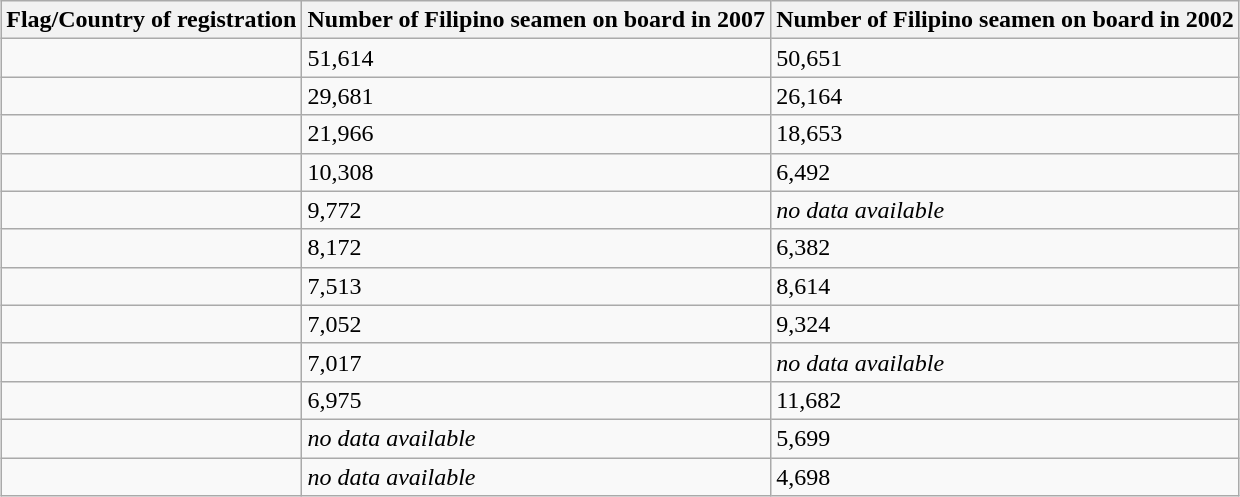<table class="wikitable" style="margin: 1em auto 1em auto;">
<tr>
<th scope="col">Flag/Country of registration</th>
<th scope="col">Number of Filipino seamen on board in 2007</th>
<th scope="col">Number of Filipino seamen on board in 2002</th>
</tr>
<tr>
<td></td>
<td>51,614</td>
<td>50,651</td>
</tr>
<tr>
<td></td>
<td>29,681</td>
<td>26,164</td>
</tr>
<tr>
<td></td>
<td>21,966</td>
<td>18,653</td>
</tr>
<tr>
<td></td>
<td>10,308</td>
<td>6,492</td>
</tr>
<tr>
<td></td>
<td>9,772</td>
<td><em>no data available</em></td>
</tr>
<tr>
<td></td>
<td>8,172</td>
<td>6,382</td>
</tr>
<tr>
<td></td>
<td>7,513</td>
<td>8,614</td>
</tr>
<tr>
<td></td>
<td>7,052</td>
<td>9,324</td>
</tr>
<tr>
<td></td>
<td>7,017</td>
<td><em>no data available</em></td>
</tr>
<tr>
<td></td>
<td>6,975</td>
<td>11,682</td>
</tr>
<tr>
<td></td>
<td><em>no data available</em></td>
<td>5,699</td>
</tr>
<tr>
<td></td>
<td><em>no data available</em></td>
<td>4,698</td>
</tr>
</table>
